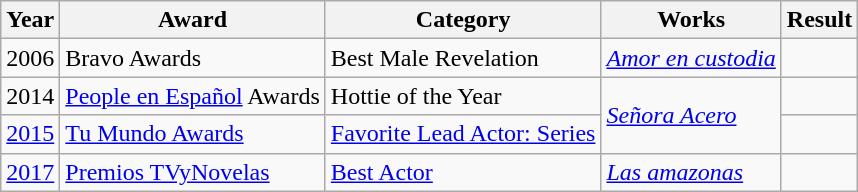<table class="wikitable plainrowheaders">
<tr>
<th scope="col">Year</th>
<th scope="col">Award</th>
<th scope="col">Category</th>
<th scope="col">Works</th>
<th scope="col">Result</th>
</tr>
<tr>
<td rowspan="1">2006</td>
<td rowspan="1">Bravo Awards</td>
<td>Best Male Revelation</td>
<td rowspan="1"><em><a href='#'>Amor en custodia</a></em></td>
<td></td>
</tr>
<tr>
<td rowspan="1">2014</td>
<td rowspan="1"><a href='#'>People en Español</a> Awards</td>
<td>Hottie of the Year</td>
<td rowspan="2"><em><a href='#'>Señora Acero</a></em></td>
<td></td>
</tr>
<tr>
<td rowspan="1"><a href='#'>2015</a></td>
<td rowspan="1"><a href='#'>Tu Mundo Awards</a></td>
<td><a href='#'>Favorite Lead Actor: Series</a></td>
<td></td>
</tr>
<tr>
<td rowspan="1"><a href='#'>2017</a></td>
<td rowspan="1"><a href='#'>Premios TVyNovelas</a></td>
<td><a href='#'>Best Actor</a></td>
<td><em><a href='#'>Las amazonas</a></em></td>
<td></td>
</tr>
</table>
